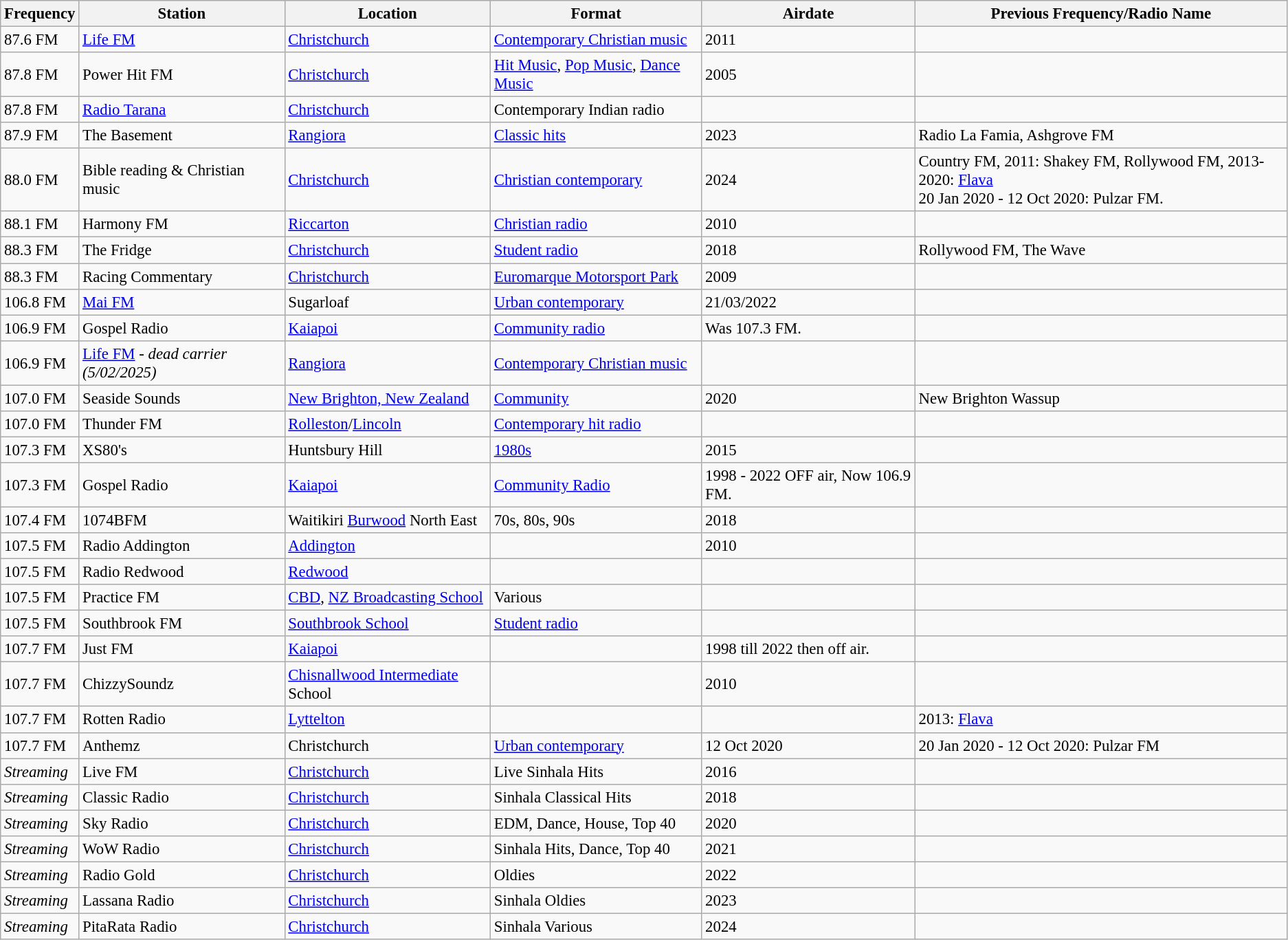<table class="wikitable sortable" style="font-size: 95%;">
<tr>
<th>Frequency</th>
<th>Station</th>
<th>Location</th>
<th>Format</th>
<th>Airdate</th>
<th>Previous Frequency/Radio Name</th>
</tr>
<tr>
<td>87.6 FM</td>
<td><a href='#'>Life FM</a></td>
<td><a href='#'>Christchurch</a></td>
<td><a href='#'>Contemporary Christian music</a></td>
<td>2011</td>
<td></td>
</tr>
<tr>
<td>87.8 FM</td>
<td>Power Hit FM</td>
<td><a href='#'>Christchurch</a></td>
<td><a href='#'>Hit Music</a>, <a href='#'>Pop Music</a>, <a href='#'>Dance Music</a></td>
<td>2005</td>
<td></td>
</tr>
<tr>
<td>87.8 FM</td>
<td><a href='#'>Radio Tarana</a></td>
<td><a href='#'>Christchurch</a></td>
<td>Contemporary Indian radio</td>
<td></td>
<td></td>
</tr>
<tr>
<td>87.9 FM</td>
<td>The Basement</td>
<td><a href='#'>Rangiora</a></td>
<td><a href='#'>Classic hits</a></td>
<td>2023</td>
<td>Radio La Famia, Ashgrove FM</td>
</tr>
<tr>
<td>88.0 FM</td>
<td>Bible reading & Christian music</td>
<td><a href='#'>Christchurch</a></td>
<td><a href='#'>Christian contemporary</a></td>
<td>2024</td>
<td>Country FM, 2011: Shakey FM, Rollywood FM, 2013-2020: <a href='#'>Flava</a><br> 20 Jan 2020 - 12 Oct 2020: Pulzar FM.</td>
</tr>
<tr>
<td>88.1 FM</td>
<td>Harmony FM</td>
<td><a href='#'>Riccarton</a></td>
<td><a href='#'>Christian radio</a></td>
<td>2010</td>
<td></td>
</tr>
<tr>
<td>88.3 FM</td>
<td>The Fridge</td>
<td><a href='#'>Christchurch</a></td>
<td><a href='#'>Student radio</a></td>
<td>2018</td>
<td>Rollywood FM, The Wave</td>
</tr>
<tr>
<td>88.3 FM</td>
<td>Racing Commentary</td>
<td><a href='#'>Christchurch</a></td>
<td><a href='#'>Euromarque Motorsport Park</a></td>
<td>2009</td>
<td></td>
</tr>
<tr>
<td>106.8 FM</td>
<td><a href='#'>Mai FM</a></td>
<td>Sugarloaf</td>
<td><a href='#'>Urban contemporary</a></td>
<td>21/03/2022</td>
<td></td>
</tr>
<tr>
<td>106.9 FM</td>
<td>Gospel Radio</td>
<td><a href='#'>Kaiapoi</a></td>
<td><a href='#'>Community radio</a></td>
<td>Was 107.3 FM.</td>
<td></td>
</tr>
<tr>
<td>106.9 FM</td>
<td><a href='#'>Life FM</a> - <em>dead carrier (5/02/2025)</em></td>
<td><a href='#'>Rangiora</a></td>
<td><a href='#'>Contemporary Christian music</a></td>
<td></td>
<td></td>
</tr>
<tr>
<td>107.0 FM</td>
<td>Seaside Sounds</td>
<td><a href='#'>New Brighton, New Zealand</a></td>
<td><a href='#'>Community</a></td>
<td>2020</td>
<td>New Brighton Wassup</td>
</tr>
<tr>
<td>107.0 FM</td>
<td>Thunder FM</td>
<td><a href='#'>Rolleston</a>/<a href='#'>Lincoln</a></td>
<td><a href='#'>Contemporary hit radio</a></td>
<td></td>
<td></td>
</tr>
<tr>
<td>107.3 FM</td>
<td>XS80's</td>
<td>Huntsbury Hill</td>
<td><a href='#'>1980s</a></td>
<td>2015</td>
<td></td>
</tr>
<tr>
<td>107.3 FM</td>
<td>Gospel Radio</td>
<td><a href='#'>Kaiapoi</a></td>
<td><a href='#'>Community Radio</a></td>
<td>1998 - 2022 OFF air, Now 106.9 FM.</td>
<td></td>
</tr>
<tr>
<td>107.4 FM</td>
<td>1074BFM</td>
<td>Waitikiri <a href='#'>Burwood</a> North East</td>
<td>70s, 80s, 90s</td>
<td>2018</td>
<td></td>
</tr>
<tr>
<td>107.5 FM</td>
<td>Radio Addington</td>
<td><a href='#'>Addington</a></td>
<td></td>
<td>2010</td>
<td></td>
</tr>
<tr>
<td>107.5 FM</td>
<td>Radio Redwood</td>
<td><a href='#'>Redwood</a></td>
<td></td>
<td></td>
<td></td>
</tr>
<tr>
<td>107.5 FM</td>
<td>Practice FM</td>
<td><a href='#'>CBD</a>, <a href='#'>NZ Broadcasting School</a></td>
<td>Various</td>
<td></td>
<td></td>
</tr>
<tr>
<td>107.5 FM</td>
<td>Southbrook FM</td>
<td><a href='#'>Southbrook School</a></td>
<td><a href='#'>Student radio</a></td>
<td></td>
<td></td>
</tr>
<tr>
<td>107.7 FM</td>
<td>Just FM</td>
<td><a href='#'>Kaiapoi</a></td>
<td></td>
<td>1998 till 2022 then off air.</td>
<td></td>
</tr>
<tr>
<td>107.7 FM</td>
<td>ChizzySoundz</td>
<td><a href='#'>Chisnallwood Intermediate</a> School</td>
<td></td>
<td>2010</td>
<td></td>
</tr>
<tr>
<td>107.7 FM</td>
<td>Rotten Radio</td>
<td><a href='#'>Lyttelton</a></td>
<td></td>
<td></td>
<td>2013: <a href='#'>Flava</a></td>
</tr>
<tr>
<td>107.7 FM</td>
<td>Anthemz</td>
<td>Christchurch</td>
<td><a href='#'>Urban contemporary</a></td>
<td>12 Oct 2020</td>
<td>20 Jan 2020 - 12 Oct 2020: Pulzar FM</td>
</tr>
<tr>
<td><em>Streaming</em></td>
<td>Live FM</td>
<td><a href='#'>Christchurch</a></td>
<td>Live Sinhala Hits</td>
<td>2016</td>
<td></td>
</tr>
<tr>
<td><em>Streaming</em></td>
<td>Classic Radio</td>
<td><a href='#'>Christchurch</a></td>
<td>Sinhala Classical Hits</td>
<td>2018</td>
<td></td>
</tr>
<tr>
<td><em>Streaming</em></td>
<td>Sky Radio</td>
<td><a href='#'>Christchurch</a></td>
<td>EDM, Dance, House, Top 40</td>
<td>2020</td>
<td></td>
</tr>
<tr>
<td><em>Streaming</em></td>
<td>WoW Radio</td>
<td><a href='#'>Christchurch</a></td>
<td>Sinhala Hits, Dance, Top 40</td>
<td>2021</td>
<td></td>
</tr>
<tr>
<td><em>Streaming</em></td>
<td>Radio Gold</td>
<td><a href='#'>Christchurch</a></td>
<td>Oldies</td>
<td>2022</td>
<td></td>
</tr>
<tr>
<td><em>Streaming</em></td>
<td>Lassana Radio</td>
<td><a href='#'>Christchurch</a></td>
<td>Sinhala Oldies</td>
<td>2023</td>
<td></td>
</tr>
<tr>
<td><em>Streaming</em></td>
<td>PitaRata Radio</td>
<td><a href='#'>Christchurch</a></td>
<td>Sinhala Various</td>
<td>2024</td>
<td></td>
</tr>
</table>
